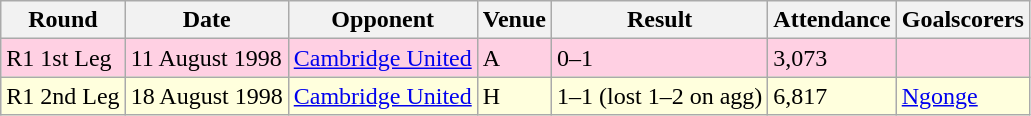<table class="wikitable">
<tr>
<th>Round</th>
<th>Date</th>
<th>Opponent</th>
<th>Venue</th>
<th>Result</th>
<th>Attendance</th>
<th>Goalscorers</th>
</tr>
<tr style="background-color: #ffd0e3;">
<td>R1 1st Leg</td>
<td>11 August 1998</td>
<td><a href='#'>Cambridge United</a></td>
<td>A</td>
<td>0–1</td>
<td>3,073</td>
<td></td>
</tr>
<tr style="background-color: #ffffdd;">
<td>R1 2nd Leg</td>
<td>18 August 1998</td>
<td><a href='#'>Cambridge United</a></td>
<td>H</td>
<td>1–1 (lost 1–2 on agg)</td>
<td>6,817</td>
<td><a href='#'>Ngonge</a></td>
</tr>
</table>
